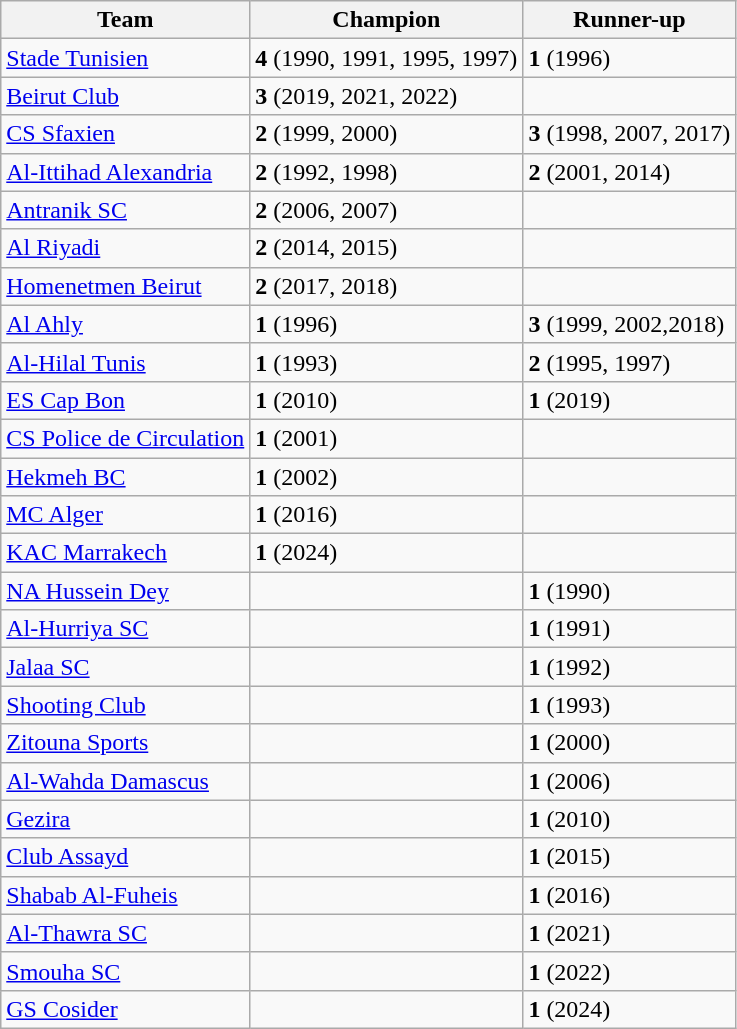<table class="wikitable">
<tr>
<th>Team</th>
<th>Champion</th>
<th>Runner-up</th>
</tr>
<tr>
<td> <a href='#'>Stade Tunisien</a></td>
<td><strong>4</strong> (1990, 1991, 1995, 1997)</td>
<td><strong>1</strong> (1996)</td>
</tr>
<tr>
<td> <a href='#'>Beirut Club</a></td>
<td><strong>3</strong> (2019, 2021, 2022)</td>
<td></td>
</tr>
<tr>
<td> <a href='#'>CS Sfaxien</a></td>
<td><strong>2</strong> (1999, 2000)</td>
<td><strong>3</strong> (1998, 2007, 2017)</td>
</tr>
<tr>
<td> <a href='#'>Al-Ittihad Alexandria</a></td>
<td><strong>2</strong> (1992, 1998)</td>
<td><strong>2</strong> (2001, 2014)</td>
</tr>
<tr>
<td> <a href='#'>Antranik SC</a></td>
<td><strong>2</strong> (2006, 2007)</td>
<td></td>
</tr>
<tr>
<td> <a href='#'>Al Riyadi</a></td>
<td><strong>2</strong> (2014, 2015)</td>
<td></td>
</tr>
<tr>
<td> <a href='#'>Homenetmen Beirut</a></td>
<td><strong>2</strong> (2017, 2018)</td>
<td></td>
</tr>
<tr>
<td> <a href='#'>Al Ahly</a></td>
<td><strong>1</strong> (1996)</td>
<td><strong>3</strong> (1999, 2002,2018)</td>
</tr>
<tr>
<td> <a href='#'>Al-Hilal Tunis</a></td>
<td><strong>1</strong> (1993)</td>
<td><strong>2</strong> (1995, 1997)</td>
</tr>
<tr>
<td> <a href='#'>ES Cap Bon</a></td>
<td><strong>1</strong> (2010)</td>
<td><strong>1</strong> (2019)</td>
</tr>
<tr>
<td> <a href='#'>CS Police de Circulation</a></td>
<td><strong>1</strong> (2001)</td>
<td></td>
</tr>
<tr>
<td> <a href='#'>Hekmeh BC</a></td>
<td><strong>1</strong> (2002)</td>
<td></td>
</tr>
<tr>
<td> <a href='#'>MC Alger</a></td>
<td><strong>1</strong> (2016)</td>
<td></td>
</tr>
<tr>
<td> <a href='#'>KAC Marrakech</a></td>
<td><strong>1</strong> (2024)</td>
<td></td>
</tr>
<tr>
<td> <a href='#'>NA Hussein Dey</a></td>
<td></td>
<td><strong>1</strong> (1990)</td>
</tr>
<tr>
<td> <a href='#'>Al-Hurriya SC</a></td>
<td></td>
<td><strong>1</strong> (1991)</td>
</tr>
<tr>
<td> <a href='#'>Jalaa SC</a></td>
<td></td>
<td><strong>1</strong> (1992)</td>
</tr>
<tr>
<td> <a href='#'>Shooting Club</a></td>
<td></td>
<td><strong>1</strong> (1993)</td>
</tr>
<tr>
<td> <a href='#'>Zitouna Sports</a></td>
<td></td>
<td><strong>1</strong> (2000)</td>
</tr>
<tr>
<td> <a href='#'>Al-Wahda Damascus</a></td>
<td></td>
<td><strong>1</strong> (2006)</td>
</tr>
<tr>
<td> <a href='#'>Gezira</a></td>
<td></td>
<td><strong>1</strong> (2010)</td>
</tr>
<tr>
<td> <a href='#'>Club Assayd</a></td>
<td></td>
<td><strong>1</strong> (2015)</td>
</tr>
<tr>
<td> <a href='#'>Shabab Al-Fuheis</a></td>
<td></td>
<td><strong>1</strong> (2016)</td>
</tr>
<tr>
<td> <a href='#'>Al-Thawra SC</a></td>
<td></td>
<td><strong>1</strong> (2021)</td>
</tr>
<tr>
<td> <a href='#'>Smouha SC</a></td>
<td></td>
<td><strong>1</strong> (2022)</td>
</tr>
<tr>
<td> <a href='#'>GS Cosider</a></td>
<td></td>
<td><strong>1</strong> (2024)</td>
</tr>
</table>
